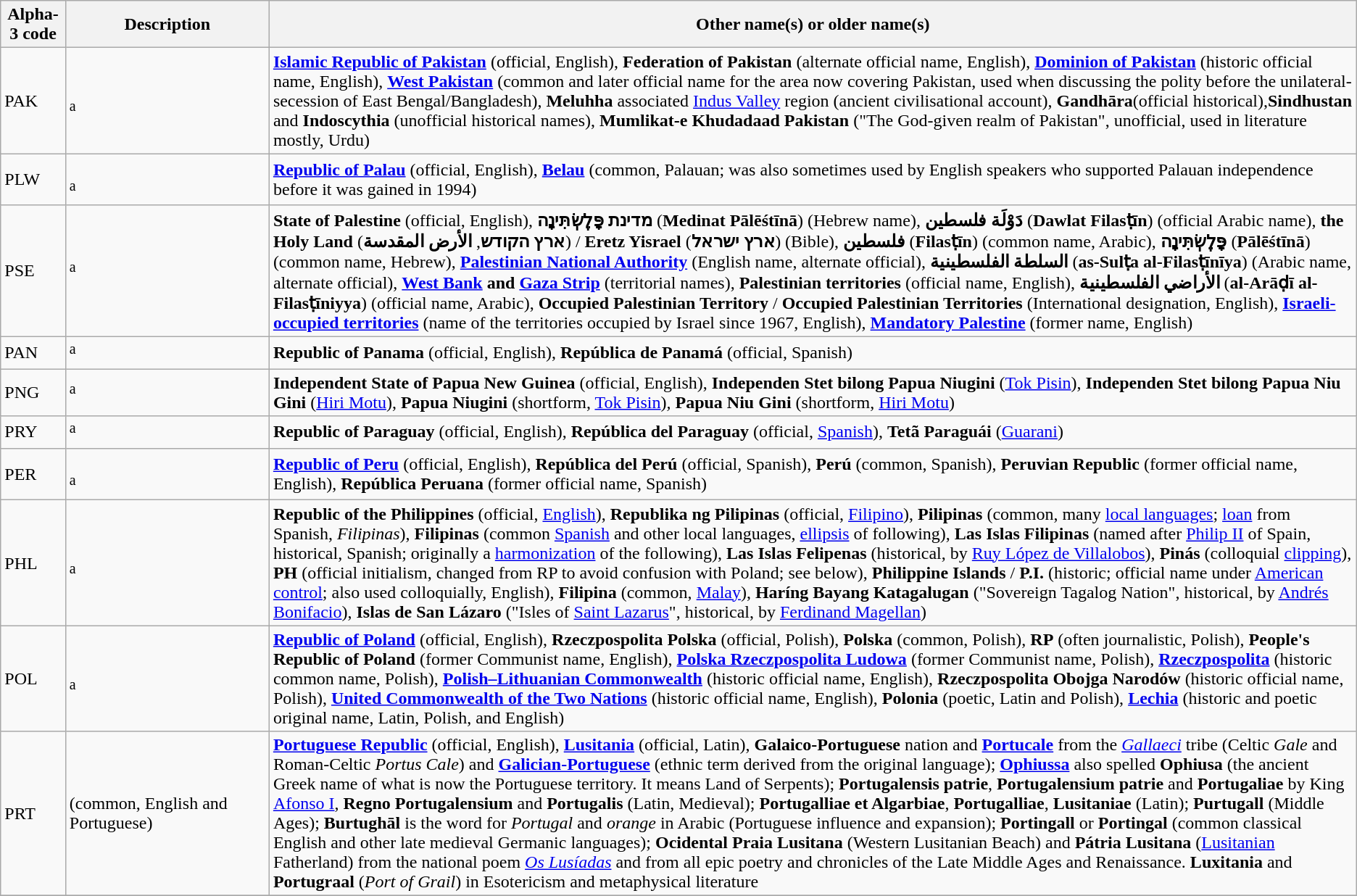<table class="wikitable">
<tr>
<th>Alpha-3 code</th>
<th width=180px>Description</th>
<th>Other name(s) or older name(s)</th>
</tr>
<tr>
<td>PAK</td>
<td> <br> <sup>a</sup></td>
<td><strong><a href='#'>Islamic Republic of Pakistan</a></strong> (official, English), <strong>Federation of Pakistan</strong> (alternate official name, English), <strong><a href='#'>Dominion of Pakistan</a></strong> (historic official name, English), <strong><a href='#'>West Pakistan</a></strong> (common and later official name for the area now covering Pakistan, used when discussing the polity before the unilateral-secession of East Bengal/Bangladesh), <strong>Meluhha</strong> associated <a href='#'>Indus Valley</a> region (ancient civilisational account), <strong>Gandhāra</strong>(official historical),<strong>Sindhustan</strong> and <strong>Indoscythia</strong> (unofficial historical names), <strong>Mumlikat-e Khudadaad</strong> <strong>Pakistan</strong> ("The God-given realm of Pakistan", unofficial, used in literature mostly, Urdu)</td>
</tr>
<tr>
<td>PLW</td>
<td> <br> <sup>a</sup></td>
<td><strong><a href='#'>Republic of Palau</a></strong> (official, English), <strong><a href='#'>Belau</a></strong> (common, Palauan; was also sometimes used by English speakers who supported Palauan independence before it was gained in 1994)</td>
</tr>
<tr>
<td>PSE</td>
<td>  <sup>a</sup></td>
<td><strong>State of Palestine</strong> (official, English), <strong>מדינת פָּלֶשְׂתִּינָה</strong> (<strong>Medinat Pālēśtīnā</strong>) (Hebrew name), <strong>دَوْلَة فلسطين</strong> (<strong>Dawlat Filasṭīn</strong>) (official Arabic name), <strong>the Holy Land</strong> (<strong>ארץ הקודש</strong>, <strong>الأرض المقدسة</strong>) / <strong>Eretz Yisrael</strong> (<strong>ארץ ישראל</strong>) (Bible),  <strong>فلسطين</strong> (<strong>Filasṭīn</strong>) (common name, Arabic), <strong>פָּלֶשְׂתִּינָה</strong> (<strong>Pālēśtīnā</strong>) (common name, Hebrew), <strong><a href='#'>Palestinian National Authority</a></strong> (English name, alternate official), <strong>السلطة الفلسطينية</strong> (<strong>as-Sulṭa al-Filasṭīnīya</strong>) (Arabic name, alternate official), <strong><a href='#'>West Bank</a> and <a href='#'>Gaza Strip</a></strong> (territorial names), <strong>Palestinian territories</strong> (official name, English), <strong>الأراضي الفلسطينية</strong> (<strong>al-Arāḍī al-Filasṭīniyya</strong>) (official name, Arabic), <strong>Occupied Palestinian Territory</strong> / <strong>Occupied Palestinian Territories</strong> (International designation, English), <strong><a href='#'>Israeli-occupied territories</a></strong> (name of the territories occupied by Israel since 1967, English), <strong><a href='#'>Mandatory Palestine</a></strong> (former name, English)</td>
</tr>
<tr>
<td>PAN</td>
<td>  <sup>a</sup></td>
<td><strong>Republic of Panama</strong> (official, English), <strong>República de Panamá</strong> (official, Spanish)</td>
</tr>
<tr>
<td>PNG</td>
<td>  <sup>a</sup></td>
<td><strong>Independent State of Papua New Guinea</strong> (official, English), <strong>Independen Stet bilong Papua Niugini</strong> (<a href='#'>Tok Pisin</a>), <strong>Independen Stet bilong Papua Niu Gini</strong> (<a href='#'>Hiri Motu</a>), <strong>Papua Niugini</strong> (shortform, <a href='#'>Tok Pisin</a>)<em>,</em> <strong>Papua Niu Gini</strong> (shortform, <a href='#'>Hiri Motu</a>)</td>
</tr>
<tr>
<td>PRY</td>
<td>  <sup>a</sup></td>
<td><strong>Republic of Paraguay</strong> (official, English),  <strong>República del Paraguay</strong> (official, <a href='#'>Spanish</a>), <strong>Tetã Paraguái</strong> (<a href='#'>Guarani</a>)</td>
</tr>
<tr>
<td>PER</td>
<td> <br> <sup>a</sup></td>
<td><strong><a href='#'>Republic of Peru</a></strong> (official, English), <strong>República del Perú</strong> (official, Spanish), <strong>Perú</strong> (common, Spanish), <strong>Peruvian Republic</strong> (former official name, English), <strong>República Peruana</strong> (former official name, Spanish)</td>
</tr>
<tr>
<td>PHL</td>
<td> <br> <sup>a</sup></td>
<td><strong>Republic of the Philippines</strong> (official, <a href='#'>English</a>), <strong>Republika ng Pilipinas</strong> (official, <a href='#'>Filipino</a>), <strong>Pilipinas</strong> (common, many <a href='#'>local languages</a>; <a href='#'>loan</a> from Spanish, <em>Filipinas</em>), <strong>Filipinas</strong> (common <a href='#'>Spanish</a> and other local languages, <a href='#'>ellipsis</a> of following),  <strong>Las Islas Filipinas</strong> (named after <a href='#'>Philip II</a> of Spain, historical, Spanish; originally a <a href='#'>harmonization</a> of the following), <strong>Las Islas Felipenas</strong> (historical, by <a href='#'>Ruy López de Villalobos</a>), <strong>Pinás</strong> (colloquial <a href='#'>clipping</a>), <strong>PH</strong> (official initialism, changed from RP to avoid confusion with Poland; see below), <strong>Philippine Islands</strong> / <strong>P.I.</strong> (historic; official name under <a href='#'>American control</a>; also used colloquially, English), <strong>Filipina</strong> (common, <a href='#'>Malay</a>), <strong>Haríng Bayang Katagalugan</strong> ("Sovereign Tagalog Nation", historical, by <a href='#'>Andrés Bonifacio</a>), <strong>Islas de San Lázaro</strong> ("Isles of <a href='#'>Saint Lazarus</a>", historical, by <a href='#'>Ferdinand Magellan</a>)</td>
</tr>
<tr>
<td>POL</td>
<td> <br> <sup>a</sup></td>
<td><strong><a href='#'>Republic of Poland</a></strong> (official, English), <strong>Rzeczpospolita Polska</strong> (official, Polish), <strong>Polska</strong> (common, Polish), <strong>RP</strong> (often journalistic, Polish), <strong>People's Republic of Poland</strong> (former Communist name, English), <strong><a href='#'>Polska Rzeczpospolita Ludowa</a></strong> (former Communist name, Polish), <strong><a href='#'>Rzeczpospolita</a></strong> (historic common name, Polish), <strong><a href='#'>Polish–Lithuanian Commonwealth</a></strong> (historic official name, English), <strong>Rzeczpospolita Obojga Narodów</strong> (historic official name, Polish), <strong><a href='#'>United Commonwealth of the Two Nations</a></strong> (historic official name, English), <strong>Polonia</strong> (poetic, Latin and Polish), <strong><a href='#'>Lechia</a></strong> (historic and poetic original name, Latin, Polish, and English)</td>
</tr>
<tr>
<td>PRT</td>
<td> (common, English and Portuguese)</td>
<td><strong><a href='#'>Portuguese Republic</a></strong> (official, English), <strong><a href='#'>Lusitania</a></strong> (official, Latin), <strong>Galaico-Portuguese</strong> nation and <strong><a href='#'>Portucale</a></strong> from the <em><a href='#'>Gallaeci</a></em> tribe (Celtic <em>Gale</em> and Roman-Celtic <em>Portus Cale</em>) and <strong><a href='#'>Galician-Portuguese</a></strong> (ethnic term derived from the original language); <strong><a href='#'>Ophiussa</a></strong> also spelled <strong>Ophiusa</strong> (the ancient Greek name of what is now the Portuguese territory. It means Land of Serpents); <strong>Portugalensis patrie</strong>, <strong>Portugalensium patrie</strong> and <strong>Portugaliae</strong> by King <a href='#'>Afonso I</a>, <strong>Regno Portugalensium</strong> and <strong>Portugalis</strong> (Latin, Medieval); <strong>Portugalliae et Algarbiae</strong>, <strong>Portugalliae</strong>, <strong>Lusitaniae</strong> (Latin);  <strong>Purtugall</strong> (Middle Ages); <strong>Burtughāl</strong> is the word for <em>Portugal</em> and <em>orange</em> in Arabic (Portuguese influence and expansion); <strong>Portingall</strong> or <strong>Portingal</strong> (common classical English and other late medieval Germanic languages);  <strong>Ocidental Praia Lusitana</strong> (Western Lusitanian Beach) and <strong>Pátria Lusitana</strong> (<a href='#'>Lusitanian</a> Fatherland) from the national poem <em><a href='#'>Os Lusíadas</a></em> and from all epic poetry and chronicles of the Late Middle Ages and Renaissance. <strong>Luxitania</strong> and <strong>Portugraal</strong> (<em>Port of Grail</em>) in Esotericism and metaphysical literature</td>
</tr>
<tr>
</tr>
</table>
